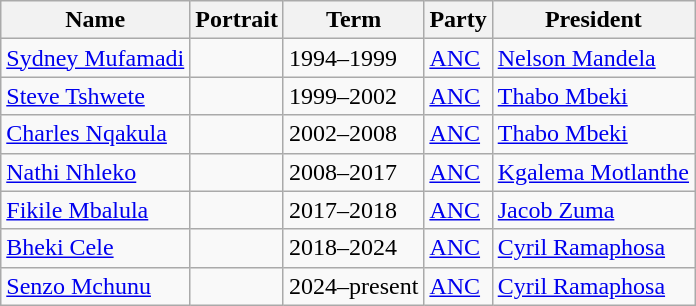<table class="wikitable">
<tr>
<th>Name</th>
<th>Portrait</th>
<th>Term</th>
<th>Party</th>
<th>President</th>
</tr>
<tr>
<td><a href='#'>Sydney Mufamadi</a></td>
<td></td>
<td>1994–1999</td>
<td><a href='#'>ANC</a></td>
<td><a href='#'>Nelson Mandela</a></td>
</tr>
<tr>
<td><a href='#'>Steve Tshwete</a></td>
<td></td>
<td>1999–2002</td>
<td><a href='#'>ANC</a></td>
<td><a href='#'>Thabo Mbeki</a></td>
</tr>
<tr>
<td><a href='#'>Charles Nqakula</a></td>
<td></td>
<td>2002–2008</td>
<td><a href='#'>ANC</a></td>
<td><a href='#'>Thabo Mbeki</a></td>
</tr>
<tr>
<td><a href='#'>Nathi Nhleko</a></td>
<td></td>
<td>2008–2017</td>
<td><a href='#'>ANC</a></td>
<td><a href='#'>Kgalema Motlanthe</a></td>
</tr>
<tr>
<td><a href='#'>Fikile Mbalula</a></td>
<td></td>
<td>2017–2018</td>
<td><a href='#'>ANC</a></td>
<td><a href='#'>Jacob Zuma</a></td>
</tr>
<tr>
<td><a href='#'>Bheki Cele</a></td>
<td></td>
<td>2018–2024</td>
<td><a href='#'>ANC</a></td>
<td><a href='#'>Cyril Ramaphosa</a></td>
</tr>
<tr>
<td><a href='#'>Senzo Mchunu</a></td>
<td></td>
<td>2024–present</td>
<td><a href='#'>ANC</a></td>
<td><a href='#'>Cyril Ramaphosa</a></td>
</tr>
</table>
